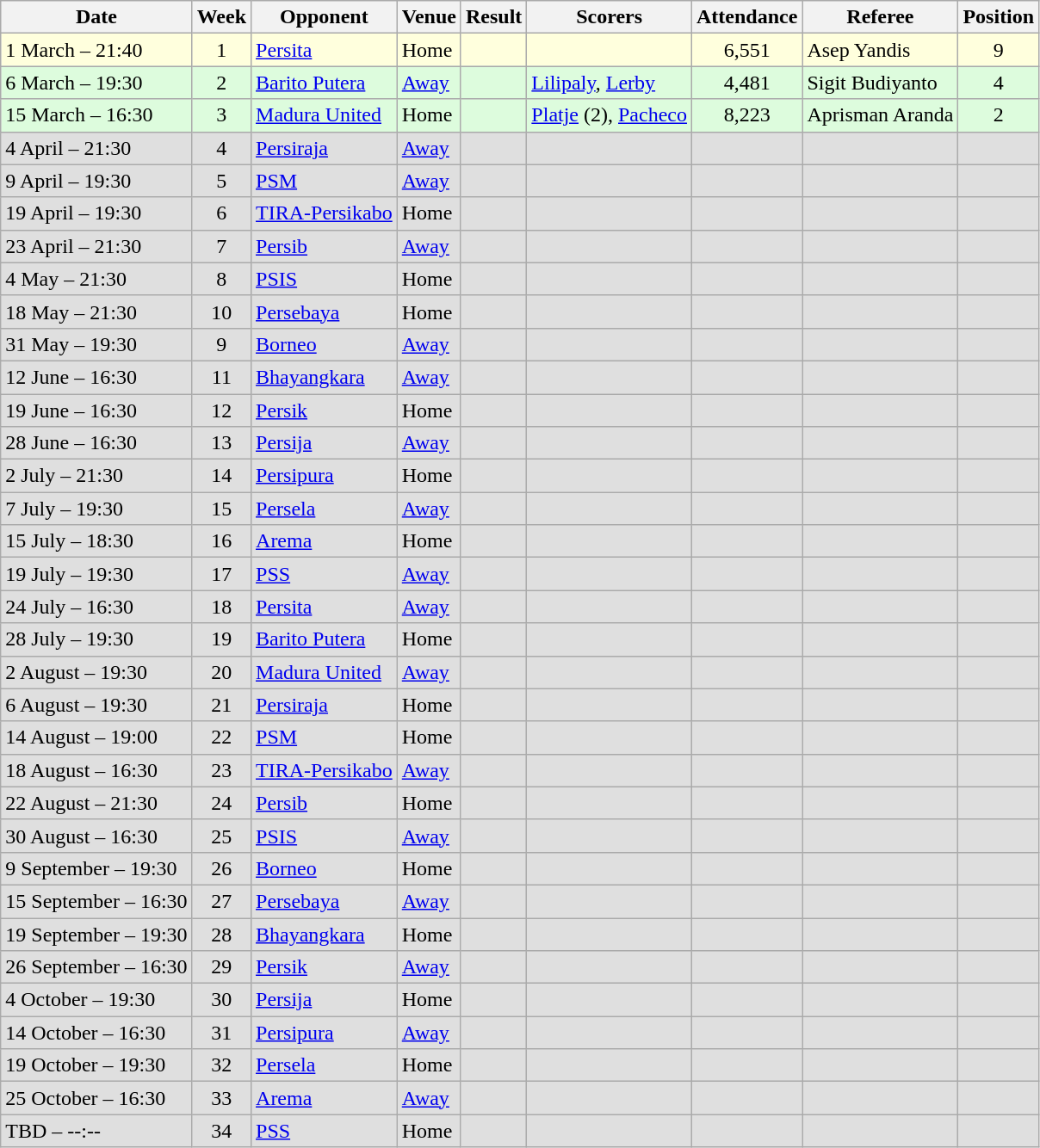<table class="wikitable">
<tr>
<th>Date</th>
<th>Week</th>
<th>Opponent</th>
<th>Venue</th>
<th>Result</th>
<th>Scorers</th>
<th>Attendance</th>
<th>Referee</th>
<th>Position</th>
</tr>
<tr bgcolor = "#FFFFDD">
<td>1 March – 21:40</td>
<td align="center">1</td>
<td><a href='#'>Persita</a></td>
<td>Home</td>
<td></td>
<td></td>
<td align="center">6,551</td>
<td>Asep Yandis</td>
<td align="center">9</td>
</tr>
<tr bgcolor = "#DDFCDD">
<td>6 March – 19:30</td>
<td align="center">2</td>
<td><a href='#'>Barito Putera</a></td>
<td><a href='#'>Away</a></td>
<td></td>
<td><a href='#'>Lilipaly</a>, <a href='#'>Lerby</a></td>
<td align="center">4,481</td>
<td>Sigit Budiyanto</td>
<td align="center">4</td>
</tr>
<tr bgcolor = "#DDFCDD">
<td>15 March – 16:30</td>
<td align="center">3</td>
<td><a href='#'>Madura United</a></td>
<td>Home</td>
<td></td>
<td><a href='#'>Platje</a> (2), <a href='#'>Pacheco</a></td>
<td align="center">8,223</td>
<td>Aprisman Aranda</td>
<td align="center">2</td>
</tr>
<tr bgcolor = "#DFDFDF">
<td>4 April – 21:30</td>
<td align="center">4</td>
<td><a href='#'>Persiraja</a></td>
<td><a href='#'>Away</a></td>
<td></td>
<td></td>
<td align="center"></td>
<td></td>
<td align="center"></td>
</tr>
<tr bgcolor = "#DFDFDF">
<td>9 April – 19:30</td>
<td align="center">5</td>
<td><a href='#'>PSM</a></td>
<td><a href='#'>Away</a></td>
<td></td>
<td></td>
<td align="center"></td>
<td></td>
<td align="center"></td>
</tr>
<tr bgcolor = "#DFDFDF">
<td>19 April – 19:30</td>
<td align="center">6</td>
<td><a href='#'>TIRA-Persikabo</a></td>
<td>Home</td>
<td></td>
<td></td>
<td align="center"></td>
<td></td>
<td align="center"></td>
</tr>
<tr bgcolor = "#DFDFDF">
<td>23 April – 21:30</td>
<td align="center">7</td>
<td><a href='#'>Persib</a></td>
<td><a href='#'>Away</a></td>
<td></td>
<td></td>
<td align="center"></td>
<td></td>
<td align="center"></td>
</tr>
<tr bgcolor = "#DFDFDF">
<td>4 May – 21:30</td>
<td align="center">8</td>
<td><a href='#'>PSIS</a></td>
<td>Home</td>
<td></td>
<td></td>
<td align="center"></td>
<td></td>
<td align="center"></td>
</tr>
<tr bgcolor = "#DFDFDF">
<td>18 May – 21:30</td>
<td align="center">10</td>
<td><a href='#'>Persebaya</a></td>
<td>Home</td>
<td></td>
<td></td>
<td align="center"></td>
<td></td>
<td align="center"></td>
</tr>
<tr bgcolor = "#DFDFDF">
<td>31 May – 19:30</td>
<td align="center">9</td>
<td><a href='#'>Borneo</a></td>
<td><a href='#'>Away</a></td>
<td></td>
<td></td>
<td align="center"></td>
<td></td>
<td align="center"></td>
</tr>
<tr bgcolor = "#DFDFDF">
<td>12 June – 16:30</td>
<td align="center">11</td>
<td><a href='#'>Bhayangkara</a></td>
<td><a href='#'>Away</a></td>
<td></td>
<td></td>
<td align="center"></td>
<td></td>
<td align="center"></td>
</tr>
<tr bgcolor = "#DFDFDF">
<td>19 June – 16:30</td>
<td align="center">12</td>
<td><a href='#'>Persik</a></td>
<td>Home</td>
<td></td>
<td></td>
<td align="center"></td>
<td></td>
<td align="center"></td>
</tr>
<tr bgcolor = "#DFDFDF">
<td>28 June – 16:30</td>
<td align="center">13</td>
<td><a href='#'>Persija</a></td>
<td><a href='#'>Away</a></td>
<td></td>
<td></td>
<td align="center"></td>
<td></td>
<td align="center"></td>
</tr>
<tr bgcolor = "#DFDFDF">
<td>2 July – 21:30</td>
<td align="center">14</td>
<td><a href='#'>Persipura</a></td>
<td>Home</td>
<td></td>
<td></td>
<td align="center"></td>
<td></td>
<td align="center"></td>
</tr>
<tr bgcolor = "#DFDFDF">
<td>7 July – 19:30</td>
<td align="center">15</td>
<td><a href='#'>Persela</a></td>
<td><a href='#'>Away</a></td>
<td></td>
<td></td>
<td align="center"></td>
<td></td>
<td align="center"></td>
</tr>
<tr bgcolor = "#DFDFDF">
<td>15 July – 18:30</td>
<td align="center">16</td>
<td><a href='#'>Arema</a></td>
<td>Home</td>
<td></td>
<td></td>
<td align="center"></td>
<td></td>
<td align="center"></td>
</tr>
<tr bgcolor = "#DFDFDF">
<td>19 July – 19:30</td>
<td align="center">17</td>
<td><a href='#'>PSS</a></td>
<td><a href='#'>Away</a></td>
<td></td>
<td></td>
<td align="center"></td>
<td></td>
<td align="center"></td>
</tr>
<tr bgcolor = "#DFDFDF">
<td>24 July – 16:30</td>
<td align="center">18</td>
<td><a href='#'>Persita</a></td>
<td><a href='#'>Away</a></td>
<td></td>
<td></td>
<td align="center"></td>
<td></td>
<td align="center"></td>
</tr>
<tr bgcolor = "#DFDFDF">
<td>28 July – 19:30</td>
<td align="center">19</td>
<td><a href='#'>Barito Putera</a></td>
<td>Home</td>
<td></td>
<td></td>
<td align="center"></td>
<td></td>
<td align="center"></td>
</tr>
<tr bgcolor = "#DFDFDF">
<td>2 August – 19:30</td>
<td align="center">20</td>
<td><a href='#'>Madura United</a></td>
<td><a href='#'>Away</a></td>
<td></td>
<td></td>
<td align="center"></td>
<td></td>
<td align="center"></td>
</tr>
<tr bgcolor = "#DFDFDF">
<td>6 August – 19:30</td>
<td align="center">21</td>
<td><a href='#'>Persiraja</a></td>
<td>Home</td>
<td></td>
<td></td>
<td align="center"></td>
<td></td>
<td align="center"></td>
</tr>
<tr bgcolor = "#DFDFDF">
<td>14 August – 19:00</td>
<td align="center">22</td>
<td><a href='#'>PSM</a></td>
<td>Home</td>
<td></td>
<td></td>
<td align="center"></td>
<td></td>
<td align="center"></td>
</tr>
<tr bgcolor = "#DFDFDF">
<td>18 August – 16:30</td>
<td align="center">23</td>
<td><a href='#'>TIRA-Persikabo</a></td>
<td><a href='#'>Away</a></td>
<td></td>
<td></td>
<td align="center"></td>
<td></td>
<td align="center"></td>
</tr>
<tr bgcolor = "#DFDFDF">
<td>22 August – 21:30</td>
<td align="center">24</td>
<td><a href='#'>Persib</a></td>
<td>Home</td>
<td></td>
<td></td>
<td align="center"></td>
<td></td>
<td align="center"></td>
</tr>
<tr bgcolor = "#DFDFDF">
<td>30 August – 16:30</td>
<td align="center">25</td>
<td><a href='#'>PSIS</a></td>
<td><a href='#'>Away</a></td>
<td></td>
<td></td>
<td align="center"></td>
<td></td>
<td align="center"></td>
</tr>
<tr bgcolor = "#DFDFDF">
<td>9 September – 19:30</td>
<td align="center">26</td>
<td><a href='#'>Borneo</a></td>
<td>Home</td>
<td></td>
<td></td>
<td align="center"></td>
<td></td>
<td align="center"></td>
</tr>
<tr bgcolor = "#DFDFDF">
<td>15 September – 16:30</td>
<td align="center">27</td>
<td><a href='#'>Persebaya</a></td>
<td><a href='#'>Away</a></td>
<td></td>
<td></td>
<td align="center"></td>
<td></td>
<td align="center"></td>
</tr>
<tr bgcolor = "#DFDFDF">
<td>19 September – 19:30</td>
<td align="center">28</td>
<td><a href='#'>Bhayangkara</a></td>
<td>Home</td>
<td></td>
<td></td>
<td align="center"></td>
<td></td>
<td align="center"></td>
</tr>
<tr bgcolor = "#DFDFDF">
<td>26 September – 16:30</td>
<td align="center">29</td>
<td><a href='#'>Persik</a></td>
<td><a href='#'>Away</a></td>
<td></td>
<td></td>
<td align="center"></td>
<td></td>
<td align="center"></td>
</tr>
<tr bgcolor = "#DFDFDF">
<td>4 October – 19:30</td>
<td align="center">30</td>
<td><a href='#'>Persija</a></td>
<td>Home</td>
<td></td>
<td></td>
<td align="center"></td>
<td></td>
<td align="center"></td>
</tr>
<tr bgcolor = "#DFDFDF">
<td>14 October – 16:30</td>
<td align="center">31</td>
<td><a href='#'>Persipura</a></td>
<td><a href='#'>Away</a></td>
<td></td>
<td></td>
<td align="center"></td>
<td></td>
<td align="center"></td>
</tr>
<tr bgcolor = "#DFDFDF">
<td>19 October – 19:30</td>
<td align="center">32</td>
<td><a href='#'>Persela</a></td>
<td>Home</td>
<td></td>
<td></td>
<td align="center"></td>
<td></td>
<td align="center"></td>
</tr>
<tr bgcolor = "#DFDFDF">
<td>25 October – 16:30</td>
<td align="center">33</td>
<td><a href='#'>Arema</a></td>
<td><a href='#'>Away</a></td>
<td></td>
<td></td>
<td align="center"></td>
<td></td>
<td align="center"></td>
</tr>
<tr bgcolor = "#DFDFDF">
<td>TBD – --:--</td>
<td align="center">34</td>
<td><a href='#'>PSS</a></td>
<td>Home</td>
<td></td>
<td></td>
<td align="center"></td>
<td></td>
<td align="center"></td>
</tr>
</table>
